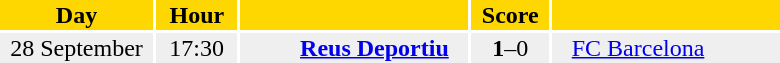<table border="0" style="border: 1px solid #999 style="font-size:90%; background-color:white">
<tr align="center" bgcolor=gold>
<th width="100">  Day  </th>
<th width="30">  Hour  </th>
<th width="150"></th>
<th width="50">Score</th>
<th width="150"></th>
</tr>
<tr align="center" bgcolor="#efefef">
<td>28 September</td>
<td>17:30</td>
<td align="right"><strong><a href='#'>Reus Deportiu</a></strong>   </td>
<td><strong>1</strong>–0</td>
<td align="left">   <a href='#'>FC Barcelona</a></td>
</tr>
</table>
